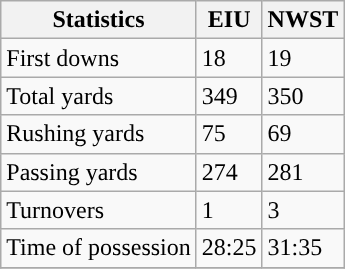<table class="wikitable" style="float: left;">
<tr>
<th>Statistics</th>
<th>EIU</th>
<th>NWST</th>
</tr>
<tr>
<td>First downs</td>
<td>18</td>
<td>19</td>
</tr>
<tr>
<td>Total yards</td>
<td>349</td>
<td>350</td>
</tr>
<tr>
<td>Rushing yards</td>
<td>75</td>
<td>69</td>
</tr>
<tr>
<td>Passing yards</td>
<td>274</td>
<td>281</td>
</tr>
<tr>
<td>Turnovers</td>
<td>1</td>
<td>3</td>
</tr>
<tr>
<td>Time of possession</td>
<td>28:25</td>
<td>31:35</td>
</tr>
<tr>
</tr>
</table>
